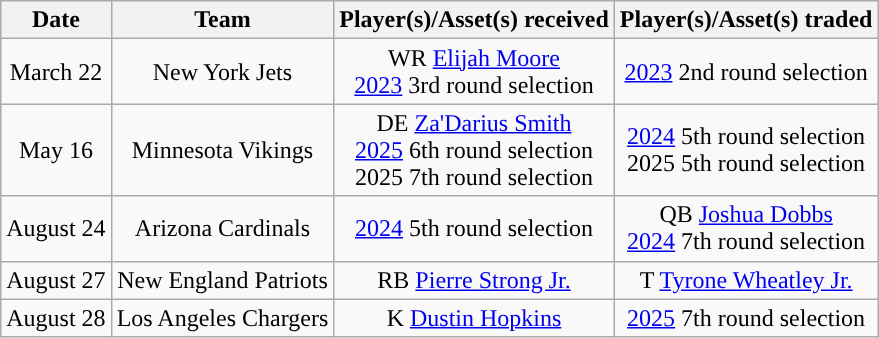<table class="wikitable" style="text-align:center">
<tr>
<th>Date</th>
<th>Team</th>
<th>Player(s)/Asset(s) received</th>
<th>Player(s)/Asset(s) traded</th>
</tr>
<tr>
<td>March 22</td>
<td>New York Jets</td>
<td>WR <a href='#'>Elijah Moore</a><br><a href='#'>2023</a> 3rd round selection</td>
<td><a href='#'>2023</a> 2nd round selection</td>
</tr>
<tr>
<td>May 16</td>
<td>Minnesota Vikings</td>
<td>DE <a href='#'>Za'Darius Smith</a><br><a href='#'>2025</a> 6th round selection<br>2025 7th round selection</td>
<td><a href='#'>2024</a> 5th round selection<br>2025 5th round selection</td>
</tr>
<tr>
<td>August 24</td>
<td>Arizona Cardinals</td>
<td><a href='#'>2024</a> 5th round selection</td>
<td>QB <a href='#'>Joshua Dobbs</a><br><a href='#'>2024</a> 7th round selection</td>
</tr>
<tr>
<td>August 27</td>
<td>New England Patriots</td>
<td>RB <a href='#'>Pierre Strong Jr.</a></td>
<td>T <a href='#'>Tyrone Wheatley Jr.</a></td>
</tr>
<tr>
<td>August 28</td>
<td>Los Angeles Chargers</td>
<td>K <a href='#'>Dustin Hopkins</a></td>
<td><a href='#'>2025</a> 7th round selection</td>
</tr>
</table>
